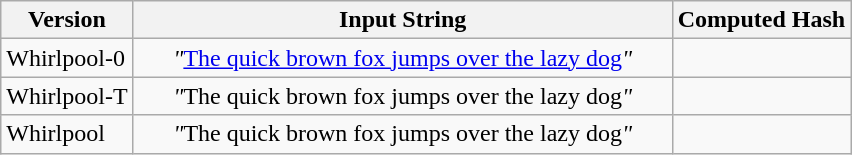<table class="wikitable">
<tr>
<th>Version</th>
<th>Input String</th>
<th>Computed Hash</th>
</tr>
<tr>
<td>Whirlpool-0</td>
<td style="text-align: center;width:22em;"><em>"</em><a href='#'>The quick brown fox jumps over the lazy dog</a><em>"</em></td>
<td><br></td>
</tr>
<tr>
<td>Whirlpool-T</td>
<td style="text-align: center;width:22em;"><em>"</em>The quick brown fox jumps over the lazy dog<em>"</em></td>
<td><br></td>
</tr>
<tr>
<td>Whirlpool</td>
<td style="text-align: center;width:22em;"><em>"</em>The quick brown fox jumps over the lazy dog<em>"</em></td>
<td><br></td>
</tr>
</table>
